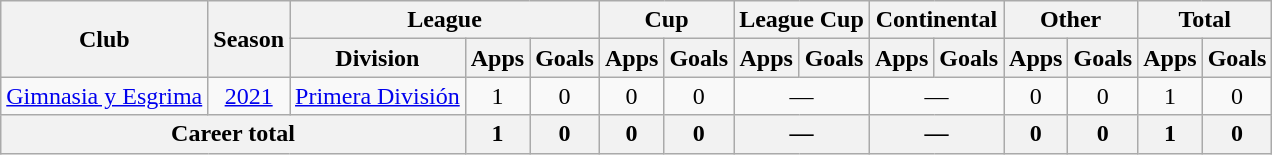<table class="wikitable" style="text-align:center">
<tr>
<th rowspan="2">Club</th>
<th rowspan="2">Season</th>
<th colspan="3">League</th>
<th colspan="2">Cup</th>
<th colspan="2">League Cup</th>
<th colspan="2">Continental</th>
<th colspan="2">Other</th>
<th colspan="2">Total</th>
</tr>
<tr>
<th>Division</th>
<th>Apps</th>
<th>Goals</th>
<th>Apps</th>
<th>Goals</th>
<th>Apps</th>
<th>Goals</th>
<th>Apps</th>
<th>Goals</th>
<th>Apps</th>
<th>Goals</th>
<th>Apps</th>
<th>Goals</th>
</tr>
<tr>
<td rowspan="1"><a href='#'>Gimnasia y Esgrima</a></td>
<td><a href='#'>2021</a></td>
<td rowspan="1"><a href='#'>Primera División</a></td>
<td>1</td>
<td>0</td>
<td>0</td>
<td>0</td>
<td colspan="2">—</td>
<td colspan="2">—</td>
<td>0</td>
<td>0</td>
<td>1</td>
<td>0</td>
</tr>
<tr>
<th colspan="3">Career total</th>
<th>1</th>
<th>0</th>
<th>0</th>
<th>0</th>
<th colspan="2">—</th>
<th colspan="2">—</th>
<th>0</th>
<th>0</th>
<th>1</th>
<th>0</th>
</tr>
</table>
